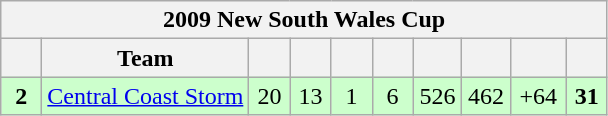<table class="wikitable" style="text-align:center;">
<tr>
<th colspan="11">2009 New South Wales Cup</th>
</tr>
<tr>
<th width="20"></th>
<th>Team</th>
<th width="20"></th>
<th width="20"></th>
<th width="20"></th>
<th width="20"></th>
<th width="25"></th>
<th width="25"></th>
<th width="30"></th>
<th width="20"></th>
</tr>
<tr style="background: #ccffcc;">
<td><strong>2</strong></td>
<td style="text-align:left;"> <a href='#'>Central Coast Storm</a></td>
<td>20</td>
<td>13</td>
<td>1</td>
<td>6</td>
<td>526</td>
<td>462</td>
<td>+64</td>
<td><strong>31</strong></td>
</tr>
</table>
